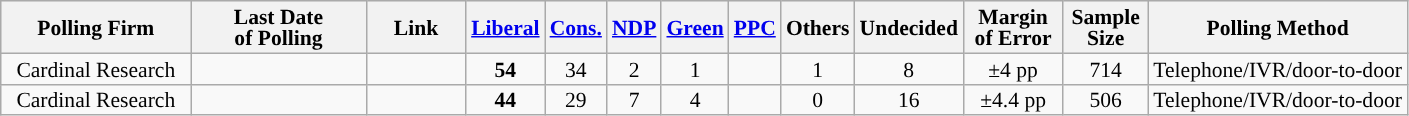<table class="wikitable sortable" style="text-align:center;font-size:90%;line-height:14px;">
<tr style="background:#e9e9e9;">
<th style="width:120px">Polling Firm</th>
<th style="width:110px">Last Date<br>of Polling</th>
<th style="width:60px" class="unsortable">Link</th>
<th style="background-color:"><a href='#'>Liberal</a></th>
<th style="background-color:"><a href='#'>Cons.</a></th>
<th style="background-color:"><a href='#'>NDP</a></th>
<th style="background-color:"><a href='#'>Green</a></th>
<th style="background-color:"><a href='#'><span>PPC</span></a></th>
<th style="background-color:">Others</th>
<th style="background-color:">Undecided</th>
<th style="width:60px;" class=unsortable>Margin<br>of Error</th>
<th style="width:50px;" class=unsortable>Sample<br>Size</th>
<th class=unsortable>Polling Method</th>
</tr>
<tr>
<td>Cardinal Research</td>
<td></td>
<td></td>
<td><strong>54</strong></td>
<td>34</td>
<td>2</td>
<td>1</td>
<td></td>
<td>1</td>
<td>8</td>
<td>±4 pp</td>
<td>714</td>
<td>Telephone/IVR/door-to-door</td>
</tr>
<tr>
<td>Cardinal Research</td>
<td></td>
<td></td>
<td><strong>44</strong></td>
<td>29</td>
<td>7</td>
<td>4</td>
<td></td>
<td>0</td>
<td>16</td>
<td>±4.4 pp</td>
<td>506</td>
<td>Telephone/IVR/door-to-door</td>
</tr>
</table>
